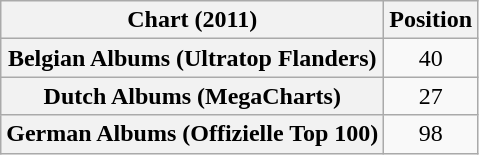<table class="wikitable sortable plainrowheaders" style="text-align:left;">
<tr>
<th scope="col">Chart (2011)</th>
<th scope="col">Position</th>
</tr>
<tr>
<th scope="row">Belgian Albums (Ultratop Flanders)</th>
<td style="text-align:center;">40</td>
</tr>
<tr>
<th scope="row">Dutch Albums (MegaCharts)</th>
<td style="text-align:center;">27</td>
</tr>
<tr>
<th scope="row">German Albums (Offizielle Top 100)</th>
<td style="text-align:center;">98</td>
</tr>
</table>
